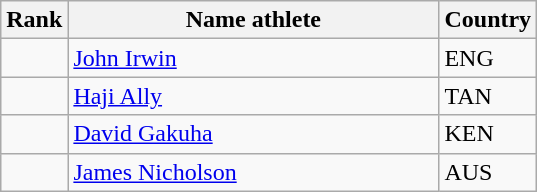<table class="wikitable">
<tr>
<th>Rank</th>
<th align="left" style="width: 15em">Name athlete</th>
<th>Country</th>
</tr>
<tr>
<td align="center"></td>
<td><a href='#'>John Irwin</a></td>
<td> ENG</td>
</tr>
<tr>
<td align="center"></td>
<td><a href='#'>Haji Ally</a></td>
<td> TAN</td>
</tr>
<tr>
<td align="center"></td>
<td><a href='#'>David Gakuha</a></td>
<td> KEN</td>
</tr>
<tr>
<td align="center"></td>
<td><a href='#'>James Nicholson</a></td>
<td> AUS</td>
</tr>
</table>
